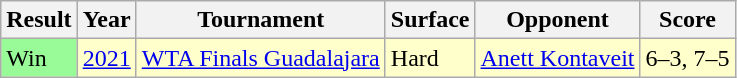<table class="sortable wikitable">
<tr>
<th>Result</th>
<th>Year</th>
<th>Tournament</th>
<th>Surface</th>
<th>Opponent</th>
<th class=unsortable>Score</th>
</tr>
<tr bgcolor=ffffcc>
<td bgcolor=98FB98>Win</td>
<td><a href='#'>2021</a></td>
<td><a href='#'>WTA Finals Guadalajara</a></td>
<td>Hard</td>
<td> <a href='#'>Anett Kontaveit</a></td>
<td>6–3, 7–5</td>
</tr>
</table>
